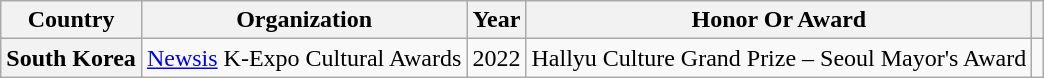<table class="wikitable plainrowheaders">
<tr>
<th scope="col">Country</th>
<th scope="col">Organization</th>
<th scope="col">Year</th>
<th scope="col">Honor Or Award</th>
<th scope="col" class="unsortable"></th>
</tr>
<tr>
<th scope="row">South Korea</th>
<td><a href='#'>Newsis</a> K-Expo Cultural Awards</td>
<td style="text-align:center">2022</td>
<td>Hallyu Culture Grand Prize – Seoul Mayor's Award</td>
<td style="text-align:center"></td>
</tr>
</table>
